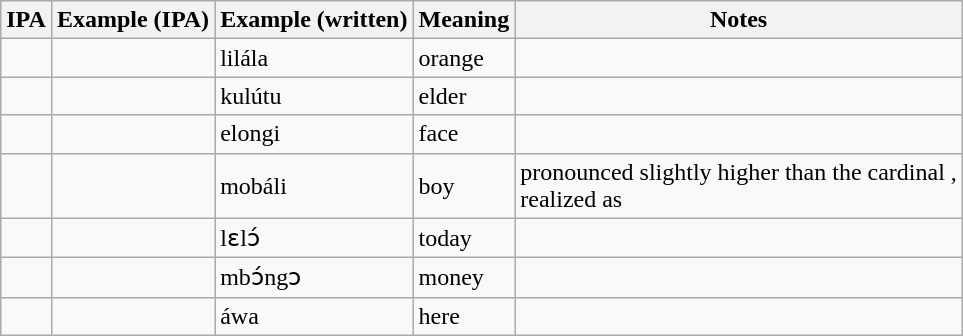<table class="wikitable">
<tr>
<th>IPA</th>
<th>Example (IPA)</th>
<th>Example (written)</th>
<th>Meaning</th>
<th>Notes</th>
</tr>
<tr>
<td style="font-size: larger;"></td>
<td></td>
<td>lilála</td>
<td>orange</td>
<td></td>
</tr>
<tr>
<td style="font-size: larger;"></td>
<td></td>
<td>kulútu</td>
<td>elder</td>
<td></td>
</tr>
<tr>
<td style="font-size: larger;"></td>
<td></td>
<td>elongi</td>
<td>face</td>
<td></td>
</tr>
<tr>
<td style="font-size: larger;"></td>
<td></td>
<td>mobáli</td>
<td>boy</td>
<td>pronounced slightly higher than the cardinal ,<br> realized as </td>
</tr>
<tr>
<td style="font-size: larger;"></td>
<td></td>
<td>lɛlɔ́</td>
<td>today</td>
<td></td>
</tr>
<tr>
<td style="font-size: larger;"></td>
<td></td>
<td>mbɔ́ngɔ</td>
<td>money</td>
<td></td>
</tr>
<tr>
<td style="font-size: larger;"></td>
<td></td>
<td>áwa</td>
<td>here</td>
<td></td>
</tr>
</table>
